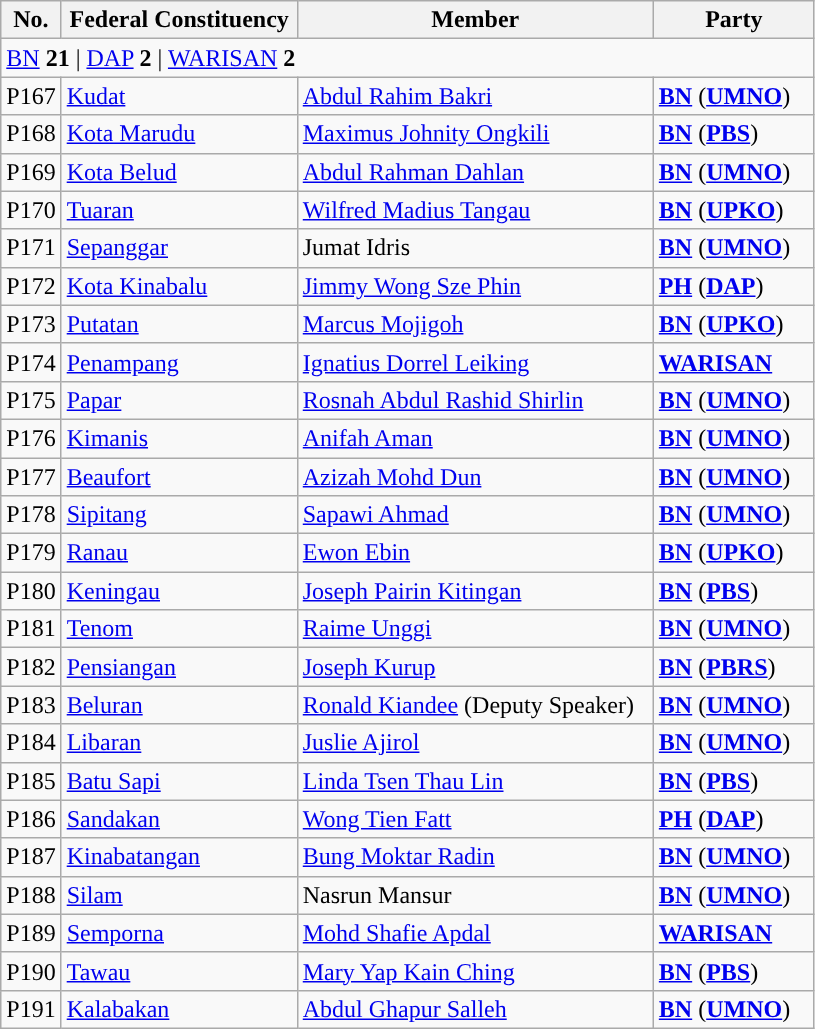<table class ="wikitable sortable">
<tr>
<th style="width:30px;">No.</th>
<th style="width:150px;">Federal Constituency</th>
<th style="width:230px;">Member</th>
<th style="width:100px;">Party</th>
</tr>
<tr>
<td colspan="4"><a href='#'>BN</a> <strong>21</strong> | <a href='#'>DAP</a> <strong>2</strong> | <a href='#'>WARISAN</a> <strong>2</strong></td>
</tr>
<tr>
<td>P167</td>
<td><a href='#'>Kudat</a></td>
<td><a href='#'>Abdul Rahim Bakri</a></td>
<td><strong><a href='#'>BN</a></strong> (<strong><a href='#'>UMNO</a></strong>)</td>
</tr>
<tr>
<td>P168</td>
<td><a href='#'>Kota Marudu</a></td>
<td><a href='#'>Maximus Johnity Ongkili</a></td>
<td><strong><a href='#'>BN</a></strong> (<strong><a href='#'>PBS</a></strong>)</td>
</tr>
<tr>
<td>P169</td>
<td><a href='#'>Kota Belud</a></td>
<td><a href='#'>Abdul Rahman Dahlan</a></td>
<td><strong><a href='#'>BN</a></strong> (<strong><a href='#'>UMNO</a></strong>)</td>
</tr>
<tr>
<td>P170</td>
<td><a href='#'>Tuaran</a></td>
<td><a href='#'>Wilfred Madius Tangau</a></td>
<td><strong><a href='#'>BN</a></strong> (<strong><a href='#'>UPKO</a></strong>)</td>
</tr>
<tr>
<td>P171</td>
<td><a href='#'>Sepanggar</a></td>
<td>Jumat Idris</td>
<td><strong><a href='#'>BN</a></strong> (<strong><a href='#'>UMNO</a></strong>)</td>
</tr>
<tr>
<td>P172</td>
<td><a href='#'>Kota Kinabalu</a></td>
<td><a href='#'>Jimmy Wong Sze Phin</a></td>
<td><strong><a href='#'>PH</a></strong> (<strong><a href='#'>DAP</a></strong>)</td>
</tr>
<tr>
<td>P173</td>
<td><a href='#'>Putatan</a></td>
<td><a href='#'>Marcus Mojigoh</a></td>
<td><strong><a href='#'>BN</a></strong> (<strong><a href='#'>UPKO</a></strong>)</td>
</tr>
<tr>
<td>P174</td>
<td><a href='#'>Penampang</a></td>
<td><a href='#'>Ignatius Dorrel Leiking</a></td>
<td><strong><a href='#'>WARISAN</a></strong></td>
</tr>
<tr>
<td>P175</td>
<td><a href='#'>Papar</a></td>
<td><a href='#'>Rosnah Abdul Rashid Shirlin</a></td>
<td><strong><a href='#'>BN</a></strong> (<strong><a href='#'>UMNO</a></strong>)</td>
</tr>
<tr>
<td>P176</td>
<td><a href='#'>Kimanis</a></td>
<td><a href='#'>Anifah Aman</a></td>
<td><strong><a href='#'>BN</a></strong> (<strong><a href='#'>UMNO</a></strong>)</td>
</tr>
<tr>
<td>P177</td>
<td><a href='#'>Beaufort</a></td>
<td><a href='#'>Azizah Mohd Dun</a></td>
<td><strong><a href='#'>BN</a></strong> (<strong><a href='#'>UMNO</a></strong>)</td>
</tr>
<tr>
<td>P178</td>
<td><a href='#'>Sipitang</a></td>
<td><a href='#'>Sapawi Ahmad</a></td>
<td><strong><a href='#'>BN</a></strong> (<strong><a href='#'>UMNO</a></strong>)</td>
</tr>
<tr>
<td>P179</td>
<td><a href='#'>Ranau</a></td>
<td><a href='#'>Ewon Ebin</a></td>
<td><strong><a href='#'>BN</a></strong> (<strong><a href='#'>UPKO</a></strong>)</td>
</tr>
<tr>
<td>P180</td>
<td><a href='#'>Keningau</a></td>
<td><a href='#'>Joseph Pairin Kitingan</a></td>
<td><strong><a href='#'>BN</a></strong> (<strong><a href='#'>PBS</a></strong>)</td>
</tr>
<tr>
<td>P181</td>
<td><a href='#'>Tenom</a></td>
<td><a href='#'>Raime Unggi</a></td>
<td><strong><a href='#'>BN</a></strong> (<strong><a href='#'>UMNO</a></strong>)</td>
</tr>
<tr>
<td>P182</td>
<td><a href='#'>Pensiangan</a></td>
<td><a href='#'>Joseph Kurup</a></td>
<td><strong><a href='#'>BN</a></strong> (<strong><a href='#'>PBRS</a></strong>)</td>
</tr>
<tr>
<td>P183</td>
<td><a href='#'>Beluran</a></td>
<td><a href='#'>Ronald Kiandee</a> (Deputy Speaker)</td>
<td><strong><a href='#'>BN</a></strong> (<strong><a href='#'>UMNO</a></strong>)</td>
</tr>
<tr>
<td>P184</td>
<td><a href='#'>Libaran</a></td>
<td><a href='#'>Juslie Ajirol</a></td>
<td><strong><a href='#'>BN</a></strong> (<strong><a href='#'>UMNO</a></strong>)</td>
</tr>
<tr>
<td>P185</td>
<td><a href='#'>Batu Sapi</a></td>
<td><a href='#'>Linda Tsen Thau Lin</a></td>
<td><strong><a href='#'>BN</a></strong> (<strong><a href='#'>PBS</a></strong>)</td>
</tr>
<tr>
<td>P186</td>
<td><a href='#'>Sandakan</a></td>
<td><a href='#'>Wong Tien Fatt</a></td>
<td><strong><a href='#'>PH</a></strong> (<strong><a href='#'>DAP</a></strong>)</td>
</tr>
<tr>
<td>P187</td>
<td><a href='#'>Kinabatangan</a></td>
<td><a href='#'>Bung Moktar Radin</a></td>
<td><strong><a href='#'>BN</a></strong> (<strong><a href='#'>UMNO</a></strong>)</td>
</tr>
<tr>
<td>P188</td>
<td><a href='#'>Silam</a></td>
<td>Nasrun Mansur</td>
<td><strong><a href='#'>BN</a></strong> (<strong><a href='#'>UMNO</a></strong>)</td>
</tr>
<tr>
<td>P189</td>
<td><a href='#'>Semporna</a></td>
<td><a href='#'>Mohd Shafie Apdal</a></td>
<td><strong><a href='#'>WARISAN</a></strong></td>
</tr>
<tr>
<td>P190</td>
<td><a href='#'>Tawau</a></td>
<td><a href='#'>Mary Yap Kain Ching</a></td>
<td><strong><a href='#'>BN</a></strong> (<strong><a href='#'>PBS</a></strong>)</td>
</tr>
<tr>
<td>P191</td>
<td><a href='#'>Kalabakan</a></td>
<td><a href='#'>Abdul Ghapur Salleh</a></td>
<td><strong><a href='#'>BN</a></strong> (<strong><a href='#'>UMNO</a></strong>)</td>
</tr>
</table>
